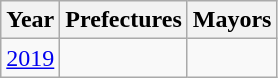<table class="wikitable">
<tr>
<th>Year</th>
<th>Prefectures</th>
<th>Mayors</th>
</tr>
<tr>
<td><a href='#'>2019</a></td>
<td></td>
<td></td>
</tr>
</table>
